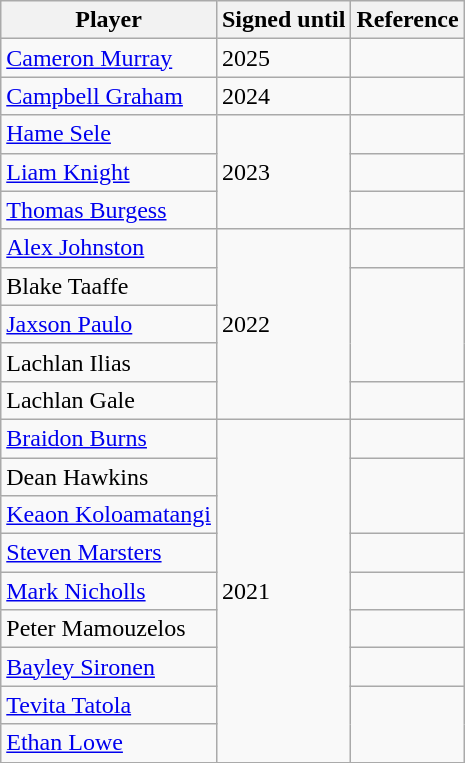<table class="wikitable">
<tr>
<th>Player</th>
<th>Signed until</th>
<th>Reference</th>
</tr>
<tr>
<td><a href='#'>Cameron Murray</a></td>
<td>2025</td>
<td></td>
</tr>
<tr>
<td><a href='#'>Campbell Graham</a></td>
<td>2024</td>
<td></td>
</tr>
<tr>
<td><a href='#'>Hame Sele</a></td>
<td rowspan="3">2023</td>
<td></td>
</tr>
<tr>
<td><a href='#'>Liam Knight</a></td>
<td></td>
</tr>
<tr>
<td><a href='#'>Thomas Burgess</a></td>
<td></td>
</tr>
<tr>
<td><a href='#'>Alex Johnston</a></td>
<td rowspan="5">2022</td>
<td></td>
</tr>
<tr>
<td>Blake Taaffe</td>
<td rowspan="3"></td>
</tr>
<tr>
<td><a href='#'>Jaxson Paulo</a></td>
</tr>
<tr>
<td>Lachlan Ilias</td>
</tr>
<tr>
<td>Lachlan Gale</td>
<td></td>
</tr>
<tr>
<td><a href='#'>Braidon Burns</a></td>
<td rowspan="9">2021</td>
<td></td>
</tr>
<tr>
<td>Dean Hawkins</td>
<td rowspan="2"></td>
</tr>
<tr>
<td><a href='#'>Keaon Koloamatangi</a></td>
</tr>
<tr>
<td><a href='#'>Steven Marsters</a></td>
<td></td>
</tr>
<tr>
<td><a href='#'>Mark Nicholls</a></td>
<td></td>
</tr>
<tr>
<td>Peter Mamouzelos</td>
<td></td>
</tr>
<tr>
<td><a href='#'>Bayley Sironen</a></td>
<td></td>
</tr>
<tr>
<td><a href='#'>Tevita Tatola</a></td>
<td rowspan="2"></td>
</tr>
<tr>
<td><a href='#'>Ethan Lowe</a></td>
</tr>
</table>
